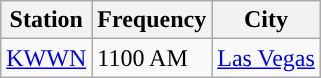<table class="wikitable">
<tr>
<th>Station</th>
<th>Frequency</th>
<th>City</th>
</tr>
<tr>
<td><a href='#'>KWWN</a></td>
<td>1100 AM</td>
<td><a href='#'>Las Vegas</a></td>
</tr>
</table>
